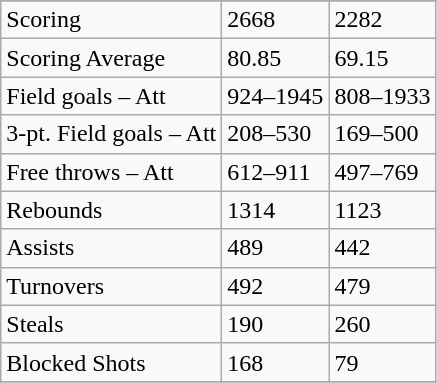<table class="wikitable">
<tr>
</tr>
<tr>
<td>Scoring</td>
<td>2668</td>
<td>2282</td>
</tr>
<tr>
<td>Scoring Average</td>
<td>80.85</td>
<td>69.15</td>
</tr>
<tr>
<td>Field goals – Att</td>
<td>924–1945</td>
<td>808–1933</td>
</tr>
<tr>
<td>3-pt. Field goals – Att</td>
<td>208–530</td>
<td>169–500</td>
</tr>
<tr>
<td>Free throws – Att</td>
<td>612–911</td>
<td>497–769</td>
</tr>
<tr>
<td>Rebounds</td>
<td>1314</td>
<td>1123</td>
</tr>
<tr>
<td>Assists</td>
<td>489</td>
<td>442</td>
</tr>
<tr>
<td>Turnovers</td>
<td>492</td>
<td>479</td>
</tr>
<tr>
<td>Steals</td>
<td>190</td>
<td>260</td>
</tr>
<tr>
<td>Blocked Shots</td>
<td>168</td>
<td>79</td>
</tr>
<tr>
</tr>
</table>
